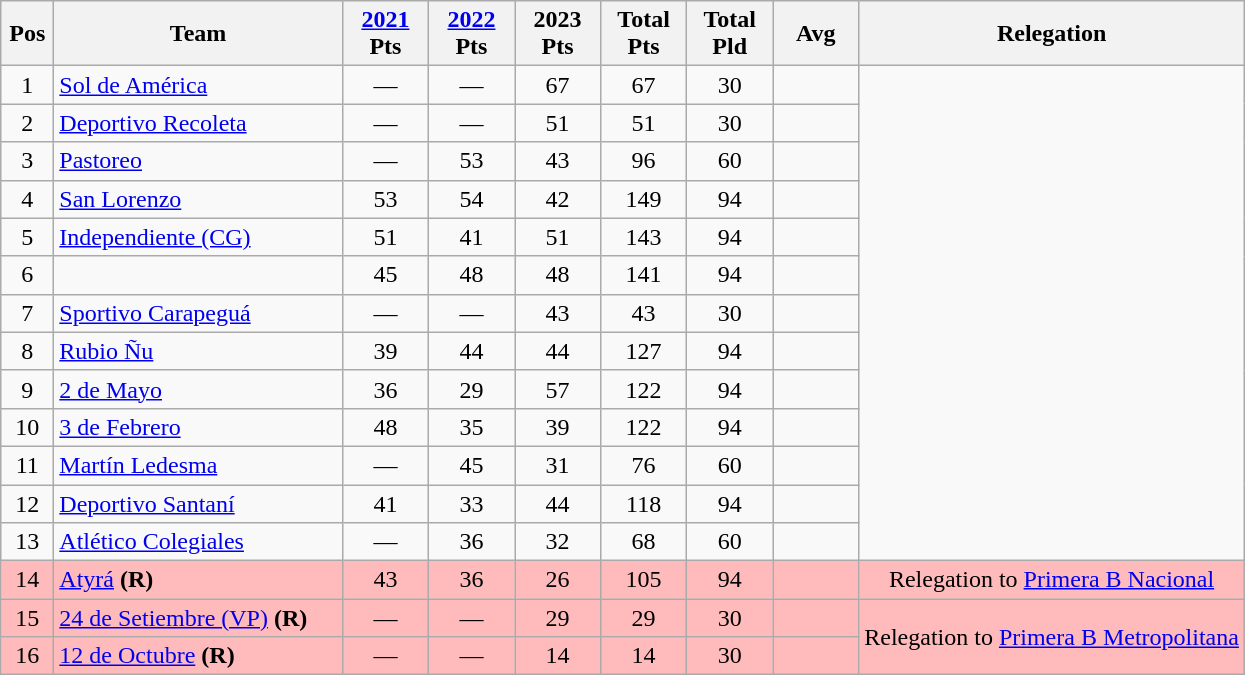<table class="wikitable" style="text-align:center">
<tr>
<th width=28>Pos<br></th>
<th width=185>Team<br></th>
<th width=50><a href='#'>2021</a><br>Pts</th>
<th width=50><a href='#'>2022</a><br>Pts</th>
<th width=50>2023<br>Pts</th>
<th width=50>Total<br>Pts</th>
<th width=50>Total<br>Pld</th>
<th width=50>Avg</th>
<th>Relegation</th>
</tr>
<tr>
<td>1</td>
<td align="left"><a href='#'>Sol de América</a></td>
<td>—</td>
<td>—</td>
<td>67</td>
<td>67</td>
<td>30</td>
<td><strong></strong></td>
<td rowspan=13></td>
</tr>
<tr>
<td>2</td>
<td align="left"><a href='#'>Deportivo Recoleta</a></td>
<td>—</td>
<td>—</td>
<td>51</td>
<td>51</td>
<td>30</td>
<td><strong></strong></td>
</tr>
<tr>
<td>3</td>
<td align="left"><a href='#'>Pastoreo</a></td>
<td>—</td>
<td>53</td>
<td>43</td>
<td>96</td>
<td>60</td>
<td><strong></strong></td>
</tr>
<tr>
<td>4</td>
<td align="left"><a href='#'>San Lorenzo</a></td>
<td>53</td>
<td>54</td>
<td>42</td>
<td>149</td>
<td>94</td>
<td><strong></strong></td>
</tr>
<tr>
<td>5</td>
<td align="left"><a href='#'>Independiente (CG)</a></td>
<td>51</td>
<td>41</td>
<td>51</td>
<td>143</td>
<td>94</td>
<td><strong></strong></td>
</tr>
<tr>
<td>6</td>
<td align="left"></td>
<td>45</td>
<td>48</td>
<td>48</td>
<td>141</td>
<td>94</td>
<td><strong></strong></td>
</tr>
<tr>
<td>7</td>
<td align="left"><a href='#'>Sportivo Carapeguá</a></td>
<td>—</td>
<td>—</td>
<td>43</td>
<td>43</td>
<td>30</td>
<td><strong></strong></td>
</tr>
<tr>
<td>8</td>
<td align="left"><a href='#'>Rubio Ñu</a></td>
<td>39</td>
<td>44</td>
<td>44</td>
<td>127</td>
<td>94</td>
<td><strong></strong></td>
</tr>
<tr>
<td>9</td>
<td align="left"><a href='#'>2 de Mayo</a></td>
<td>36</td>
<td>29</td>
<td>57</td>
<td>122</td>
<td>94</td>
<td><strong></strong></td>
</tr>
<tr>
<td>10</td>
<td align="left"><a href='#'>3 de Febrero</a></td>
<td>48</td>
<td>35</td>
<td>39</td>
<td>122</td>
<td>94</td>
<td><strong></strong></td>
</tr>
<tr>
<td>11</td>
<td align="left"><a href='#'>Martín Ledesma</a></td>
<td>—</td>
<td>45</td>
<td>31</td>
<td>76</td>
<td>60</td>
<td><strong></strong></td>
</tr>
<tr>
<td>12</td>
<td align="left"><a href='#'>Deportivo Santaní</a></td>
<td>41</td>
<td>33</td>
<td>44</td>
<td>118</td>
<td>94</td>
<td><strong></strong></td>
</tr>
<tr>
<td>13</td>
<td align="left"><a href='#'>Atlético Colegiales</a></td>
<td>—</td>
<td>36</td>
<td>32</td>
<td>68</td>
<td>60</td>
<td><strong></strong></td>
</tr>
<tr bgcolor=#FFBBBB>
<td>14</td>
<td align="left"><a href='#'>Atyrá</a> <strong>(R)</strong></td>
<td>43</td>
<td>36</td>
<td>26</td>
<td>105</td>
<td>94</td>
<td><strong></strong></td>
<td>Relegation to <a href='#'>Primera B Nacional</a></td>
</tr>
<tr bgcolor=#FFBBBB>
<td>15</td>
<td align="left"><a href='#'>24 de Setiembre (VP)</a> <strong>(R)</strong></td>
<td>—</td>
<td>—</td>
<td>29</td>
<td>29</td>
<td>30</td>
<td><strong></strong></td>
<td rowspan=2>Relegation to <a href='#'>Primera B Metropolitana</a></td>
</tr>
<tr bgcolor=#FFBBBB>
<td>16</td>
<td align="left"><a href='#'>12 de Octubre</a> <strong>(R)</strong></td>
<td>—</td>
<td>—</td>
<td>14</td>
<td>14</td>
<td>30</td>
<td><strong></strong></td>
</tr>
</table>
